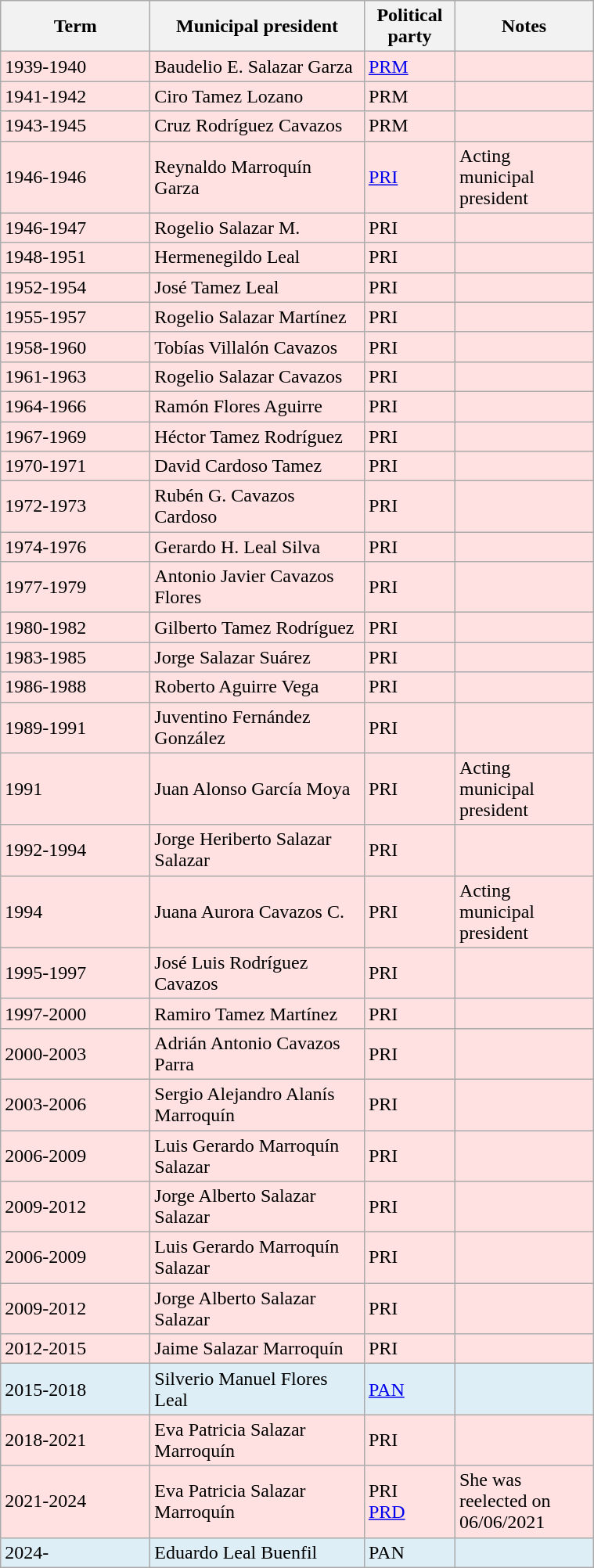<table class=wikitable>
<tr>
<th width=120px>Term</th>
<th width=175px>Municipal president</th>
<th width=70px>Political party</th>
<th width=110px>Notes</th>
</tr>
<tr style="background:#ffe1e1">
<td>1939-1940</td>
<td>Baudelio  E. Salazar Garza</td>
<td><a href='#'>PRM</a> </td>
<td></td>
</tr>
<tr style="background:#ffe1e1">
<td>1941-1942</td>
<td>Ciro Tamez Lozano</td>
<td Partido de la Revolución Mexicana>PRM </td>
<td></td>
</tr>
<tr style="background:#ffe1e1">
<td>1943-1945</td>
<td>Cruz Rodríguez Cavazos</td>
<td Partido de la Revolución Mexicana>PRM </td>
<td></td>
</tr>
<tr style="background:#ffe1e1">
<td>1946-1946</td>
<td>Reynaldo Marroquín Garza</td>
<td><a href='#'>PRI</a> </td>
<td>Acting municipal president</td>
</tr>
<tr style="background:#ffe1e1">
<td>1946-1947</td>
<td>Rogelio Salazar M.</td>
<td Institutional Revolutionary Party>PRI </td>
<td></td>
</tr>
<tr style="background:#ffe1e1">
<td>1948-1951</td>
<td>Hermenegildo Leal</td>
<td Institutional Revolutionary Party>PRI </td>
<td></td>
</tr>
<tr style="background:#ffe1e1">
<td>1952-1954</td>
<td>José Tamez Leal</td>
<td Institutional Revolutionary Party>PRI </td>
<td></td>
</tr>
<tr style="background:#ffe1e1">
<td>1955-1957</td>
<td>Rogelio Salazar Martínez</td>
<td Institutional Revolutionary Party>PRI </td>
<td></td>
</tr>
<tr style="background:#ffe1e1">
<td>1958-1960</td>
<td>Tobías Villalón Cavazos</td>
<td Institutional Revolutionary Party>PRI </td>
<td></td>
</tr>
<tr style="background:#ffe1e1">
<td>1961-1963</td>
<td>Rogelio Salazar Cavazos</td>
<td Institutional Revolutionary Party>PRI </td>
<td></td>
</tr>
<tr style="background:#ffe1e1">
<td>1964-1966</td>
<td>Ramón Flores Aguirre</td>
<td Institutional Revolutionary Party>PRI </td>
<td></td>
</tr>
<tr style="background:#ffe1e1">
<td>1967-1969</td>
<td>Héctor Tamez Rodríguez</td>
<td Institutional Revolutionary Party>PRI </td>
<td></td>
</tr>
<tr style="background:#ffe1e1">
<td>1970-1971</td>
<td>David Cardoso Tamez</td>
<td Institutional Revolutionary Party>PRI </td>
<td></td>
</tr>
<tr style="background:#ffe1e1">
<td>1972-1973</td>
<td>Rubén G. Cavazos Cardoso</td>
<td Institutional Revolutionary Party>PRI </td>
<td></td>
</tr>
<tr style="background:#ffe1e1">
<td>1974-1976</td>
<td>Gerardo H. Leal Silva</td>
<td Institutional Revolutionary Party>PRI </td>
<td></td>
</tr>
<tr style="background:#ffe1e1">
<td>1977-1979</td>
<td>Antonio Javier Cavazos Flores</td>
<td Institutional Revolutionary Party>PRI </td>
<td></td>
</tr>
<tr style="background:#ffe1e1">
<td>1980-1982</td>
<td>Gilberto Tamez Rodríguez</td>
<td Institutional Revolutionary Party>PRI </td>
<td></td>
</tr>
<tr style="background:#ffe1e1">
<td>1983-1985</td>
<td>Jorge Salazar Suárez</td>
<td Institutional Revolutionary Party>PRI </td>
<td></td>
</tr>
<tr style="background:#ffe1e1">
<td>1986-1988</td>
<td>Roberto Aguirre Vega</td>
<td Institutional Revolutionary Party>PRI </td>
<td></td>
</tr>
<tr style="background:#ffe1e1">
<td>1989-1991</td>
<td>Juventino Fernández González</td>
<td Institutional Revolutionary Party>PRI </td>
<td></td>
</tr>
<tr style="background:#ffe1e1">
<td>1991</td>
<td>Juan Alonso García Moya</td>
<td Institutional Revolutionary Party>PRI </td>
<td>Acting municipal president</td>
</tr>
<tr style="background:#ffe1e1">
<td>1992-1994</td>
<td>Jorge Heriberto Salazar Salazar</td>
<td Institutional Revolutionary Party>PRI </td>
<td></td>
</tr>
<tr style="background:#ffe1e1">
<td>1994</td>
<td>Juana Aurora Cavazos C.</td>
<td Institutional Revolutionary Party>PRI </td>
<td>Acting municipal president</td>
</tr>
<tr style="background:#ffe1e1">
<td>1995-1997</td>
<td>José Luis Rodríguez Cavazos</td>
<td Institutional Revolutionary Party>PRI </td>
<td></td>
</tr>
<tr style="background:#ffe1e1">
<td>1997-2000</td>
<td>Ramiro Tamez Martínez</td>
<td Institutional Revolutionary Party>PRI </td>
<td></td>
</tr>
<tr style="background:#ffe1e1">
<td>2000-2003</td>
<td>Adrián Antonio Cavazos Parra</td>
<td Institutional Revolutionary Party>PRI </td>
<td></td>
</tr>
<tr style="background:#ffe1e1">
<td>2003-2006</td>
<td>Sergio Alejandro Alanís Marroquín</td>
<td Institutional Revolutionary Party>PRI </td>
<td></td>
</tr>
<tr style="background:#ffe1e1">
<td>2006-2009</td>
<td>Luis Gerardo Marroquín Salazar</td>
<td Institutional Revolutionary Party>PRI </td>
<td></td>
</tr>
<tr style="background:#ffe1e1">
<td>2009-2012</td>
<td>Jorge Alberto Salazar Salazar</td>
<td Institutional Revolutionary Party>PRI </td>
<td></td>
</tr>
<tr style="background:#ffe1e1">
<td>2006-2009</td>
<td>Luis Gerardo Marroquín Salazar</td>
<td Institutional Revolutionary Party>PRI </td>
<td></td>
</tr>
<tr style="background:#ffe1e1">
<td>2009-2012</td>
<td>Jorge Alberto Salazar Salazar</td>
<td Institutional Revolutionary Party>PRI </td>
<td></td>
</tr>
<tr style="background:#ffe1e1">
<td>2012-2015</td>
<td>Jaime Salazar Marroquín</td>
<td Institutional Revolutionary Party>PRI </td>
<td></td>
</tr>
<tr style="background:#DDEEF6">
<td>2015-2018</td>
<td>Silverio Manuel Flores Leal</td>
<td><a href='#'>PAN</a> </td>
<td></td>
</tr>
<tr style="background:#ffe1e1">
<td>2018-2021</td>
<td>Eva Patricia Salazar Marroquín</td>
<td Institutional Revolutionary Party>PRI </td>
<td></td>
</tr>
<tr style="background:#ffe1e1">
<td>2021-2024</td>
<td>Eva Patricia Salazar Marroquín</td>
<td Institutional Revolutionary Party>PRI <br><a href='#'>PRD</a> </td>
<td>She was reelected on 06/06/2021</td>
</tr>
<tr style="background:#DDEEF6">
<td>2024-</td>
<td>Eduardo Leal Buenfil</td>
<td>PAN </td>
<td></td>
</tr>
</table>
